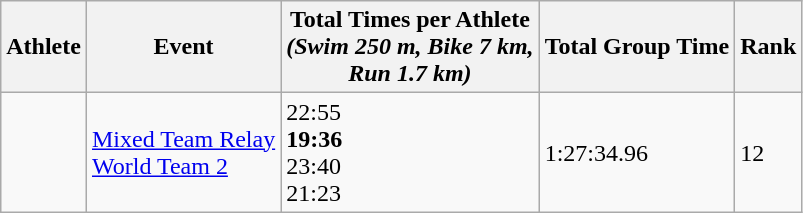<table class="wikitable" border="1">
<tr>
<th>Athlete</th>
<th>Event</th>
<th>Total Times per Athlete <br> <em>(Swim 250 m, Bike 7 km, <br> Run 1.7 km)</em></th>
<th>Total Group Time</th>
<th>Rank</th>
</tr>
<tr>
<td><br><strong></strong><br><br></td>
<td><a href='#'>Mixed Team Relay <br> World Team 2</a></td>
<td>22:55<br><strong>19:36</strong><br>23:40<br>21:23</td>
<td>1:27:34.96</td>
<td>12</td>
</tr>
</table>
